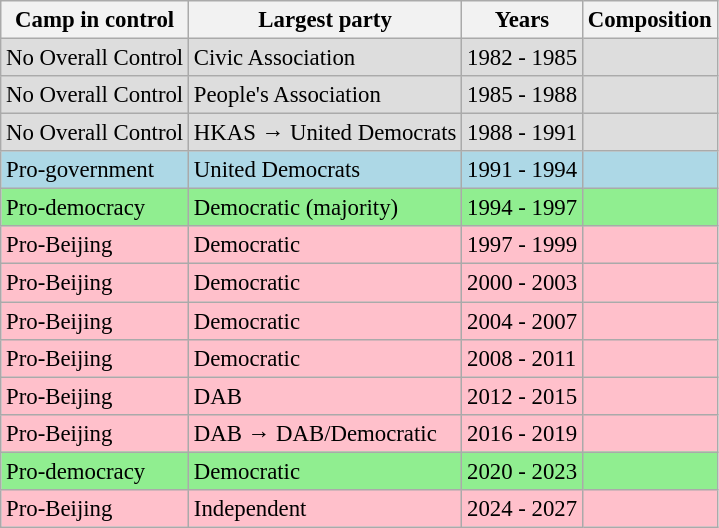<table class="wikitable" style="font-size: 95%;">
<tr>
<th>Camp in control</th>
<th>Largest party</th>
<th>Years</th>
<th>Composition</th>
</tr>
<tr ! style="background-color: #DDDDDD">
<td>No Overall Control</td>
<td>Civic Association</td>
<td>1982 - 1985</td>
<td></td>
</tr>
<tr ! style="background-color: #DDDDDD">
<td>No Overall Control</td>
<td>People's Association</td>
<td>1985 - 1988</td>
<td></td>
</tr>
<tr ! style="background-color: #DDDDDD">
<td>No Overall Control</td>
<td>HKAS → United Democrats</td>
<td>1988 - 1991</td>
<td></td>
</tr>
<tr ! style="background-color: LightBlue">
<td>Pro-government</td>
<td>United Democrats</td>
<td>1991 - 1994</td>
<td></td>
</tr>
<tr ! style="background-color: LightGreen">
<td>Pro-democracy</td>
<td>Democratic (majority)</td>
<td>1994 - 1997</td>
<td></td>
</tr>
<tr ! style="background-color:Pink">
<td>Pro-Beijing</td>
<td>Democratic</td>
<td>1997 - 1999</td>
<td></td>
</tr>
<tr ! style="background-color: Pink">
<td>Pro-Beijing</td>
<td>Democratic</td>
<td>2000 - 2003</td>
<td></td>
</tr>
<tr ! style="background-color: Pink">
<td>Pro-Beijing</td>
<td>Democratic</td>
<td>2004 - 2007</td>
<td></td>
</tr>
<tr ! style="background-color: Pink">
<td>Pro-Beijing</td>
<td>Democratic</td>
<td>2008 - 2011</td>
<td></td>
</tr>
<tr ! style="background-color: Pink">
<td>Pro-Beijing</td>
<td>DAB</td>
<td>2012 - 2015</td>
<td></td>
</tr>
<tr ! style="background-color: Pink">
<td>Pro-Beijing</td>
<td>DAB → DAB/Democratic</td>
<td>2016 - 2019</td>
<td></td>
</tr>
<tr ! style="background-color: LightGreen">
<td>Pro-democracy</td>
<td>Democratic</td>
<td>2020 - 2023</td>
<td></td>
</tr>
<tr ! style="background-color: Pink">
<td>Pro-Beijing</td>
<td>Independent</td>
<td>2024 - 2027</td>
<td></td>
</tr>
</table>
